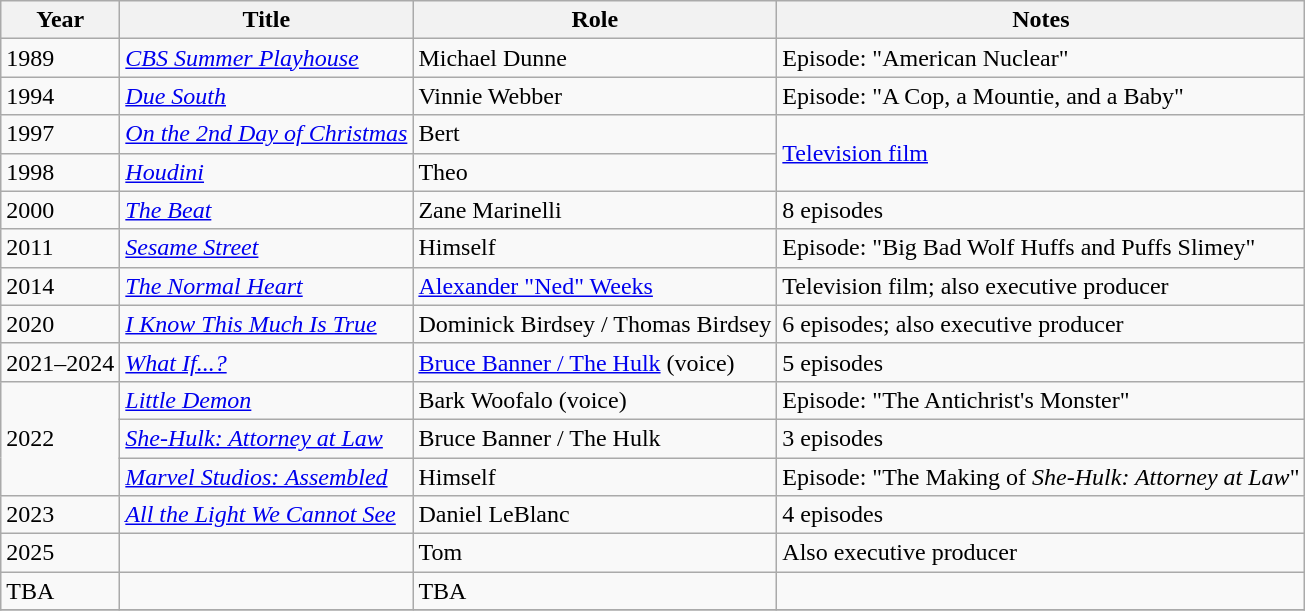<table class="wikitable sortable">
<tr>
<th>Year</th>
<th>Title</th>
<th>Role</th>
<th class="unsortable">Notes</th>
</tr>
<tr>
<td>1989</td>
<td><em><a href='#'>CBS Summer Playhouse</a></em></td>
<td>Michael Dunne</td>
<td>Episode: "American Nuclear"</td>
</tr>
<tr>
<td>1994</td>
<td><em><a href='#'>Due South</a></em></td>
<td>Vinnie Webber</td>
<td>Episode: "A Cop, a Mountie, and a Baby"</td>
</tr>
<tr>
<td>1997</td>
<td><em><a href='#'>On the 2nd Day of Christmas</a></em></td>
<td>Bert</td>
<td rowspan="2"><a href='#'>Television film</a></td>
</tr>
<tr>
<td>1998</td>
<td><em><a href='#'>Houdini</a></em></td>
<td>Theo</td>
</tr>
<tr>
<td>2000</td>
<td><em><a href='#'>The Beat</a></em></td>
<td>Zane Marinelli</td>
<td>8 episodes</td>
</tr>
<tr>
<td>2011</td>
<td><em><a href='#'>Sesame Street</a></em></td>
<td>Himself</td>
<td>Episode: "Big Bad Wolf Huffs and Puffs Slimey"</td>
</tr>
<tr>
<td>2014</td>
<td><em><a href='#'>The Normal Heart</a></em></td>
<td><a href='#'>Alexander "Ned" Weeks</a></td>
<td>Television film; also executive producer</td>
</tr>
<tr>
<td>2020</td>
<td><em><a href='#'>I Know This Much Is True</a></em></td>
<td>Dominick Birdsey / Thomas Birdsey</td>
<td>6 episodes; also executive producer</td>
</tr>
<tr>
<td>2021–2024</td>
<td><em><a href='#'>What If...?</a></em></td>
<td><a href='#'>Bruce Banner / The Hulk</a> (voice)</td>
<td>5 episodes</td>
</tr>
<tr>
<td rowspan="3">2022</td>
<td><em><a href='#'>Little Demon</a></em></td>
<td>Bark Woofalo (voice)</td>
<td>Episode: "The Antichrist's Monster"</td>
</tr>
<tr>
<td><em><a href='#'>She-Hulk: Attorney at Law</a></em></td>
<td>Bruce Banner / The Hulk</td>
<td>3 episodes</td>
</tr>
<tr>
<td><em><a href='#'>Marvel Studios: Assembled</a></em></td>
<td>Himself</td>
<td>Episode: "The Making of <em>She-Hulk: Attorney at Law</em>"</td>
</tr>
<tr>
<td>2023</td>
<td><em><a href='#'>All the Light We Cannot See</a></em></td>
<td>Daniel LeBlanc</td>
<td>4 episodes</td>
</tr>
<tr>
<td>2025</td>
<td></td>
<td>Tom</td>
<td>Also executive producer</td>
</tr>
<tr>
<td>TBA</td>
<td></td>
<td>TBA</td>
<td></td>
</tr>
<tr>
</tr>
</table>
